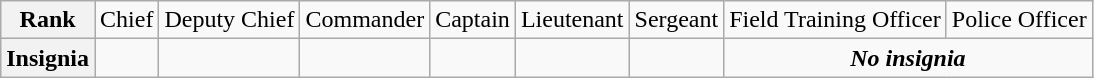<table class="wikitable">
<tr style="text-align:center;">
<th>Rank</th>
<td>Chief</td>
<td>Deputy Chief</td>
<td>Commander</td>
<td>Captain</td>
<td>Lieutenant</td>
<td>Sergeant</td>
<td>Field Training Officer</td>
<td>Police Officer</td>
</tr>
<tr style="text-align:center;">
<th>Insignia</th>
<td></td>
<td></td>
<td></td>
<td></td>
<td></td>
<td></td>
<td colspan=2><strong><em>No insignia</em></strong></td>
</tr>
</table>
